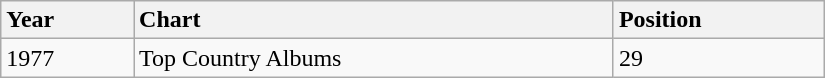<table class="wikitable" style="margin-top: 0" width="550px">
<tr>
<th style="text-align: left">Year</th>
<th style="text-align: left">Chart</th>
<th style="text-align: left">Position</th>
</tr>
<tr>
<td>1977</td>
<td>Top Country Albums</td>
<td>29</td>
</tr>
</table>
